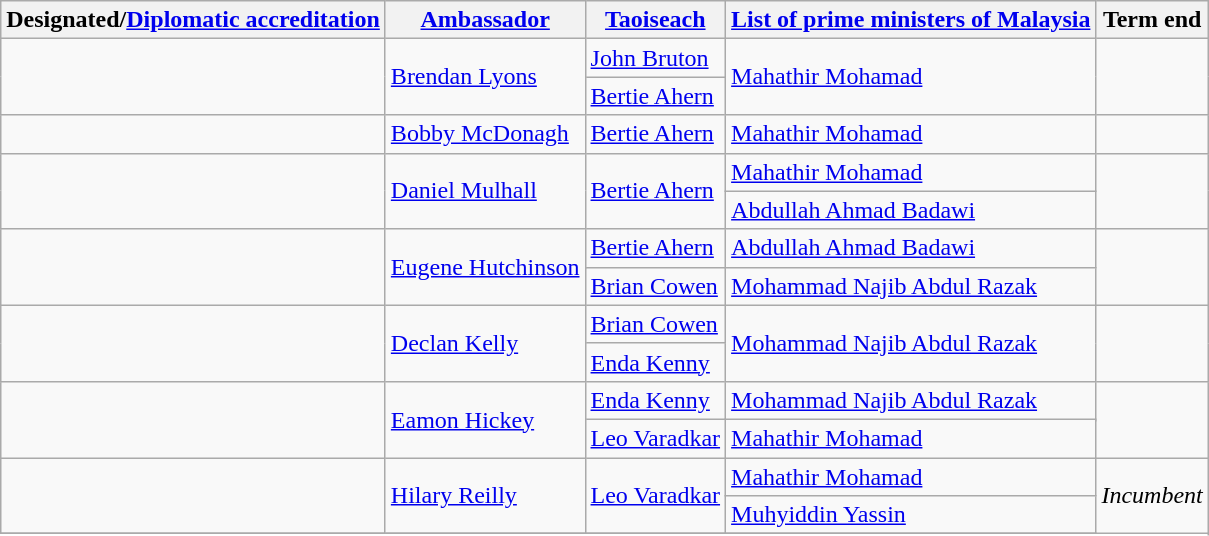<table class="wikitable">
<tr>
<th>Designated/<a href='#'>Diplomatic accreditation</a></th>
<th><a href='#'>Ambassador</a></th>
<th><a href='#'>Taoiseach</a></th>
<th><a href='#'>List of prime ministers of Malaysia</a></th>
<th>Term end</th>
</tr>
<tr>
<td rowspan="2"></td>
<td rowspan="2"><a href='#'>Brendan Lyons</a></td>
<td><a href='#'>John Bruton</a> </td>
<td rowspan="2"><a href='#'>Mahathir Mohamad</a></td>
<td rowspan="2"></td>
</tr>
<tr>
<td><a href='#'>Bertie Ahern</a> </td>
</tr>
<tr>
<td></td>
<td><a href='#'>Bobby McDonagh</a></td>
<td><a href='#'>Bertie Ahern</a></td>
<td><a href='#'>Mahathir Mohamad</a></td>
<td></td>
</tr>
<tr>
<td rowspan="2"></td>
<td rowspan="2"><a href='#'>Daniel Mulhall</a></td>
<td rowspan="2"><a href='#'>Bertie Ahern</a></td>
<td><a href='#'>Mahathir Mohamad</a> </td>
<td rowspan="2"></td>
</tr>
<tr>
<td><a href='#'>Abdullah Ahmad Badawi</a> </td>
</tr>
<tr>
<td rowspan="3"></td>
<td rowspan="3"><a href='#'>Eugene Hutchinson</a></td>
<td><a href='#'>Bertie Ahern</a> </td>
<td rowspan="2"><a href='#'>Abdullah Ahmad Badawi</a> </td>
<td rowspan="3"></td>
</tr>
<tr>
<td rowspan="2"><a href='#'>Brian Cowen</a> </td>
</tr>
<tr>
<td><a href='#'>Mohammad Najib Abdul Razak</a> </td>
</tr>
<tr>
<td rowspan="2"></td>
<td rowspan="2"><a href='#'>Declan Kelly</a></td>
<td><a href='#'>Brian Cowen</a> </td>
<td rowspan="2"><a href='#'>Mohammad Najib Abdul Razak</a></td>
<td rowspan="2"></td>
</tr>
<tr>
<td><a href='#'>Enda Kenny</a> </td>
</tr>
<tr>
<td rowspan="3"></td>
<td rowspan="3"><a href='#'>Eamon Hickey</a></td>
<td><a href='#'>Enda Kenny</a> </td>
<td rowspan="2"><a href='#'>Mohammad Najib Abdul Razak</a> </td>
<td rowspan="3"></td>
</tr>
<tr>
<td rowspan="2"><a href='#'>Leo Varadkar</a> </td>
</tr>
<tr>
<td><a href='#'>Mahathir Mohamad</a> </td>
</tr>
<tr>
<td rowspan="2"></td>
<td rowspan="2"><a href='#'>Hilary Reilly</a></td>
<td rowspan="2"><a href='#'>Leo Varadkar</a></td>
<td><a href='#'>Mahathir Mohamad</a> </td>
<td rowspan="3"><em>Incumbent</em></td>
</tr>
<tr>
<td><a href='#'>Muhyiddin Yassin</a> </td>
</tr>
<tr>
</tr>
</table>
